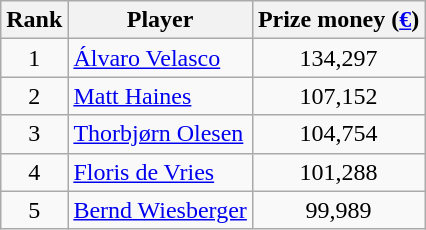<table class="wikitable">
<tr>
<th>Rank</th>
<th>Player</th>
<th>Prize money (<a href='#'>€</a>)</th>
</tr>
<tr>
<td align=center>1</td>
<td> <a href='#'>Álvaro Velasco</a></td>
<td align=center>134,297</td>
</tr>
<tr>
<td align=center>2</td>
<td> <a href='#'>Matt Haines</a></td>
<td align=center>107,152</td>
</tr>
<tr>
<td align=center>3</td>
<td> <a href='#'>Thorbjørn Olesen</a></td>
<td align=center>104,754</td>
</tr>
<tr>
<td align=center>4</td>
<td> <a href='#'>Floris de Vries</a></td>
<td align=center>101,288</td>
</tr>
<tr>
<td align=center>5</td>
<td> <a href='#'>Bernd Wiesberger</a></td>
<td align=center>99,989</td>
</tr>
</table>
